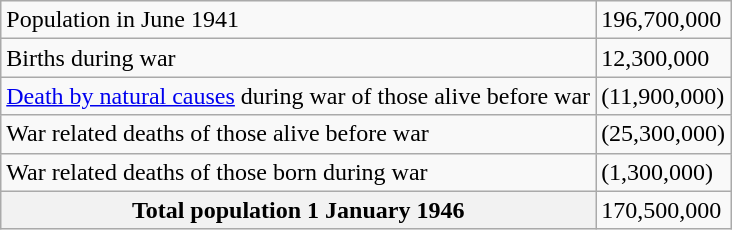<table class="wikitable">
<tr>
<td>Population in June 1941</td>
<td>196,700,000</td>
</tr>
<tr>
<td>Births during war</td>
<td>12,300,000</td>
</tr>
<tr>
<td><a href='#'>Death by natural causes</a> during war of those alive before war</td>
<td>(11,900,000)</td>
</tr>
<tr>
<td>War related deaths of those alive before war</td>
<td>(25,300,000)</td>
</tr>
<tr>
<td>War related deaths of those born during war</td>
<td>(1,300,000)</td>
</tr>
<tr>
<th>Total population 1 January 1946</th>
<td>170,500,000</td>
</tr>
</table>
